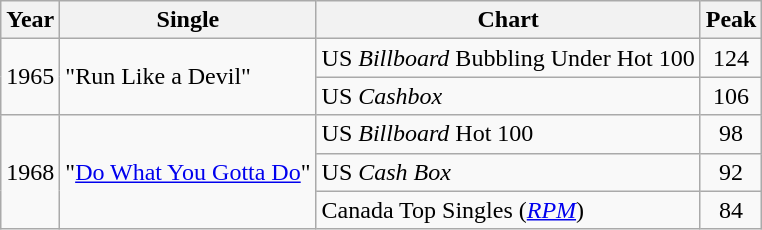<table class="wikitable">
<tr>
<th>Year</th>
<th>Single</th>
<th>Chart</th>
<th>Peak</th>
</tr>
<tr>
<td rowspan="2">1965</td>
<td rowspan="2">"Run Like a Devil"</td>
<td>US <em>Billboard</em> Bubbling Under Hot 100</td>
<td align="center">124</td>
</tr>
<tr>
<td>US <em>Cashbox</em></td>
<td align="center">106</td>
</tr>
<tr>
<td rowspan="3">1968</td>
<td rowspan="3">"<a href='#'>Do What You Gotta Do</a>"</td>
<td>US <em>Billboard</em> Hot 100</td>
<td align="center">98</td>
</tr>
<tr>
<td>US <em>Cash Box</em></td>
<td align="center">92</td>
</tr>
<tr>
<td>Canada Top Singles (<a href='#'><em>RPM</em></a>)</td>
<td align="center">84</td>
</tr>
</table>
